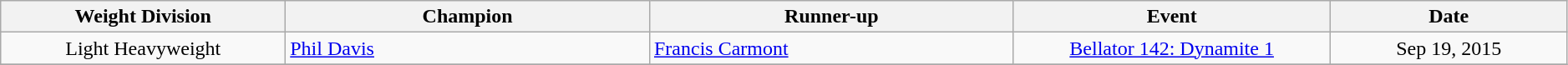<table class="wikitable" width="99%" style="text-align:center;">
<tr>
<th width="18%">Weight Division</th>
<th width="23%">Champion</th>
<th width="23%">Runner-up</th>
<th width="20%">Event</th>
<th width="15%">Date</th>
</tr>
<tr>
<td>Light Heavyweight</td>
<td align=left> <a href='#'>Phil Davis</a></td>
<td align=left> <a href='#'>Francis Carmont</a></td>
<td><a href='#'>Bellator 142: Dynamite 1</a></td>
<td>Sep 19, 2015</td>
</tr>
<tr>
</tr>
</table>
